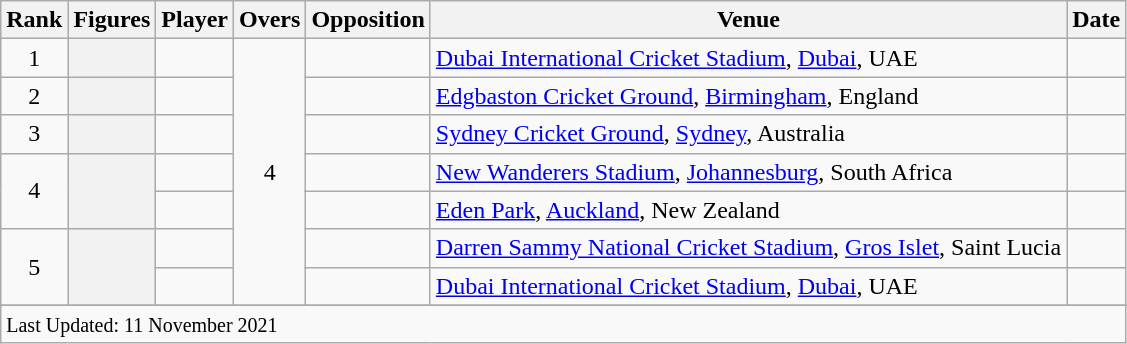<table class="wikitable plainrowheaders sortable">
<tr>
<th scope=col>Rank</th>
<th scope=col>Figures</th>
<th scope=col>Player</th>
<th scope=col>Overs</th>
<th scope=col>Opposition</th>
<th scope=col>Venue</th>
<th scope=col>Date</th>
</tr>
<tr>
<td align=center>1</td>
<th scope=row style=text-align:center;></th>
<td> </td>
<td align=center rowspan=7>4</td>
<td></td>
<td><a href='#'>Dubai International Cricket Stadium</a>, <a href='#'>Dubai</a>, UAE</td>
<td></td>
</tr>
<tr>
<td align=center>2</td>
<th scope=row style=text-align:center;></th>
<td> </td>
<td></td>
<td><a href='#'>Edgbaston Cricket Ground</a>, <a href='#'>Birmingham</a>, England</td>
<td></td>
</tr>
<tr>
<td align=center>3</td>
<th scope=row style=text-align:center;></th>
<td></td>
<td></td>
<td><a href='#'>Sydney Cricket Ground</a>, <a href='#'>Sydney</a>, Australia</td>
<td></td>
</tr>
<tr>
<td align=center rowspan=2>4</td>
<th scope=row style=text-align:center; rowspan=2></th>
<td></td>
<td></td>
<td><a href='#'>New Wanderers Stadium</a>, <a href='#'>Johannesburg</a>, South Africa</td>
<td> </td>
</tr>
<tr>
<td></td>
<td></td>
<td><a href='#'>Eden Park</a>, <a href='#'>Auckland</a>, New Zealand</td>
<td></td>
</tr>
<tr>
<td align=center rowspan=2>5</td>
<th scope=row style=text-align:center; rowspan=2></th>
<td></td>
<td></td>
<td><a href='#'>Darren Sammy National Cricket Stadium</a>, <a href='#'>Gros Islet</a>, Saint Lucia</td>
<td></td>
</tr>
<tr>
<td></td>
<td></td>
<td><a href='#'>Dubai International Cricket Stadium</a>, <a href='#'>Dubai</a>, UAE</td>
<td></td>
</tr>
<tr>
</tr>
<tr class=sortbottom>
<td colspan=7><small>Last Updated: 11 November 2021</small></td>
</tr>
</table>
